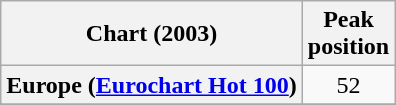<table class="wikitable sortable plainrowheaders" style="text-align:center">
<tr>
<th scope="col">Chart (2003)</th>
<th scope="col">Peak<br>position</th>
</tr>
<tr>
<th scope="row">Europe (<a href='#'>Eurochart Hot 100</a>)</th>
<td>52</td>
</tr>
<tr>
</tr>
<tr>
</tr>
<tr>
</tr>
</table>
